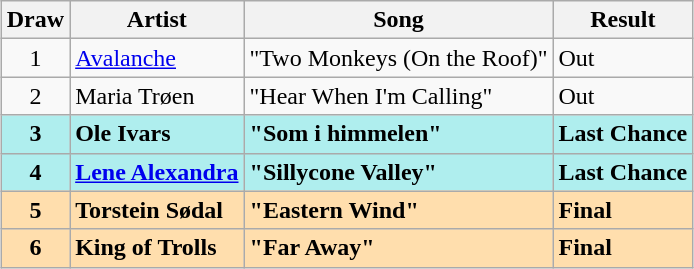<table class="sortable wikitable" style="margin: 1em auto 1em auto; text-align:center;">
<tr>
<th>Draw</th>
<th>Artist</th>
<th>Song</th>
<th>Result</th>
</tr>
<tr>
<td>1</td>
<td style="text-align:left;"><a href='#'>Avalanche</a></td>
<td style="text-align:left;">"Two Monkeys (On the Roof)"</td>
<td style="text-align:left;">Out</td>
</tr>
<tr>
<td>2</td>
<td style="text-align:left;">Maria Trøen</td>
<td style="text-align:left;">"Hear When I'm Calling"</td>
<td style="text-align:left;">Out</td>
</tr>
<tr style="font-weight:bold; background:paleturquoise;">
<td>3</td>
<td style="text-align:left;">Ole Ivars</td>
<td style="text-align:left;">"Som i himmelen"</td>
<td style="text-align:left;"><strong>Last Chance</strong></td>
</tr>
<tr style="font-weight:bold; background:paleturquoise;">
<td>4</td>
<td style="text-align:left;"><a href='#'>Lene Alexandra</a></td>
<td style="text-align:left;">"Sillycone Valley"</td>
<td style="text-align:left;"><strong>Last Chance</strong></td>
</tr>
<tr style="font-weight:bold; background:navajowhite;">
<td>5</td>
<td style="text-align:left;">Torstein Sødal</td>
<td style="text-align:left;">"Eastern Wind"</td>
<td style="text-align:left;">Final</td>
</tr>
<tr style="font-weight:bold; background:navajowhite;">
<td>6</td>
<td style="text-align:left;">King of Trolls</td>
<td style="text-align:left;">"Far Away"</td>
<td style="text-align:left;">Final</td>
</tr>
</table>
